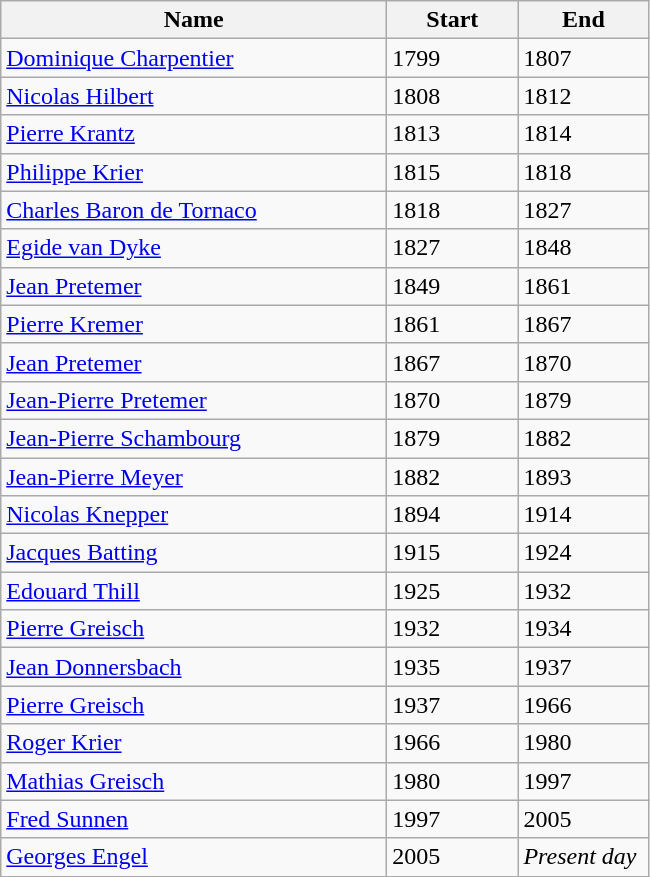<table class="wikitable">
<tr>
<th width=250>Name</th>
<th width=80>Start</th>
<th width=80>End</th>
</tr>
<tr>
<td><a href='#'>Dominique Charpentier</a></td>
<td>1799</td>
<td>1807</td>
</tr>
<tr>
<td><a href='#'>Nicolas Hilbert</a></td>
<td>1808</td>
<td>1812</td>
</tr>
<tr>
<td><a href='#'>Pierre Krantz</a></td>
<td>1813</td>
<td>1814</td>
</tr>
<tr>
<td><a href='#'>Philippe Krier</a></td>
<td>1815</td>
<td>1818</td>
</tr>
<tr>
<td><a href='#'>Charles Baron de Tornaco</a></td>
<td>1818</td>
<td>1827</td>
</tr>
<tr>
<td><a href='#'>Egide van Dyke</a></td>
<td>1827</td>
<td>1848</td>
</tr>
<tr>
<td><a href='#'>Jean Pretemer</a></td>
<td>1849</td>
<td>1861</td>
</tr>
<tr>
<td><a href='#'>Pierre Kremer</a></td>
<td>1861</td>
<td>1867</td>
</tr>
<tr>
<td><a href='#'>Jean Pretemer</a></td>
<td>1867</td>
<td>1870</td>
</tr>
<tr>
<td><a href='#'>Jean-Pierre Pretemer</a></td>
<td>1870</td>
<td>1879</td>
</tr>
<tr>
<td><a href='#'>Jean-Pierre Schambourg</a></td>
<td>1879</td>
<td>1882</td>
</tr>
<tr>
<td><a href='#'>Jean-Pierre Meyer</a></td>
<td>1882</td>
<td>1893</td>
</tr>
<tr>
<td><a href='#'>Nicolas Knepper</a></td>
<td>1894</td>
<td>1914</td>
</tr>
<tr>
<td><a href='#'>Jacques Batting</a></td>
<td>1915</td>
<td>1924</td>
</tr>
<tr>
<td><a href='#'>Edouard Thill</a></td>
<td>1925</td>
<td>1932</td>
</tr>
<tr>
<td><a href='#'>Pierre Greisch</a></td>
<td>1932</td>
<td>1934</td>
</tr>
<tr>
<td><a href='#'>Jean Donnersbach</a></td>
<td>1935</td>
<td>1937</td>
</tr>
<tr>
<td><a href='#'>Pierre Greisch</a></td>
<td>1937</td>
<td>1966</td>
</tr>
<tr>
<td><a href='#'>Roger Krier</a></td>
<td>1966</td>
<td>1980</td>
</tr>
<tr>
<td><a href='#'>Mathias Greisch</a></td>
<td>1980</td>
<td>1997</td>
</tr>
<tr>
<td><a href='#'>Fred Sunnen</a></td>
<td>1997</td>
<td>2005</td>
</tr>
<tr>
<td><a href='#'>Georges Engel</a></td>
<td>2005</td>
<td><em>Present day</em></td>
</tr>
</table>
